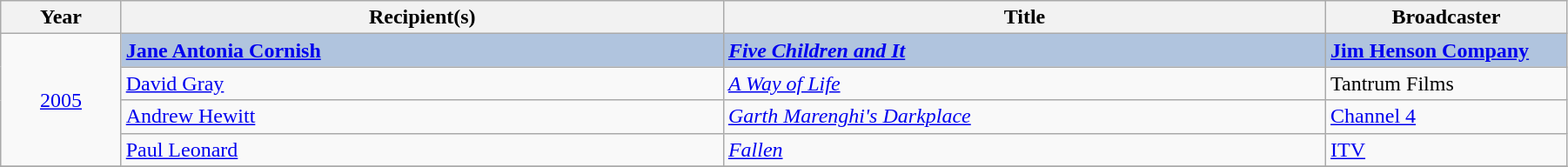<table class="wikitable" width="95%">
<tr>
<th width=5%>Year</th>
<th width=25%>Recipient(s)</th>
<th width=25%>Title</th>
<th width=10%>Broadcaster</th>
</tr>
<tr>
<td rowspan="4" style="text-align:center;"><a href='#'>2005</a></td>
<td style="background:#B0C4DE;"><strong><a href='#'>Jane Antonia Cornish</a></strong></td>
<td style="background:#B0C4DE;"><strong><em><a href='#'>Five Children and It</a></em></strong></td>
<td style="background:#B0C4DE;"><strong><a href='#'>Jim Henson Company</a></strong></td>
</tr>
<tr>
<td><a href='#'>David Gray</a></td>
<td><em><a href='#'>A Way of Life</a></em></td>
<td>Tantrum Films</td>
</tr>
<tr>
<td><a href='#'>Andrew Hewitt</a></td>
<td><em><a href='#'>Garth Marenghi's Darkplace</a></em></td>
<td><a href='#'>Channel 4</a></td>
</tr>
<tr>
<td><a href='#'>Paul Leonard</a></td>
<td><em><a href='#'>Fallen</a></em></td>
<td><a href='#'>ITV</a></td>
</tr>
<tr>
</tr>
</table>
